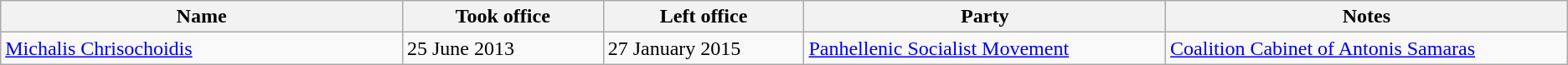<table class="wikitable">
<tr>
<th width="20%">Name</th>
<th width="10%">Took office</th>
<th width="10%">Left office</th>
<th width="18%">Party</th>
<th width="20%">Notes</th>
</tr>
<tr>
<td><a href='#'>Michalis Chrisochoidis</a></td>
<td>25 June 2013</td>
<td>27 January 2015</td>
<td><a href='#'>Panhellenic Socialist Movement</a></td>
<td><a href='#'>Coalition Cabinet of Antonis Samaras</a></td>
</tr>
</table>
